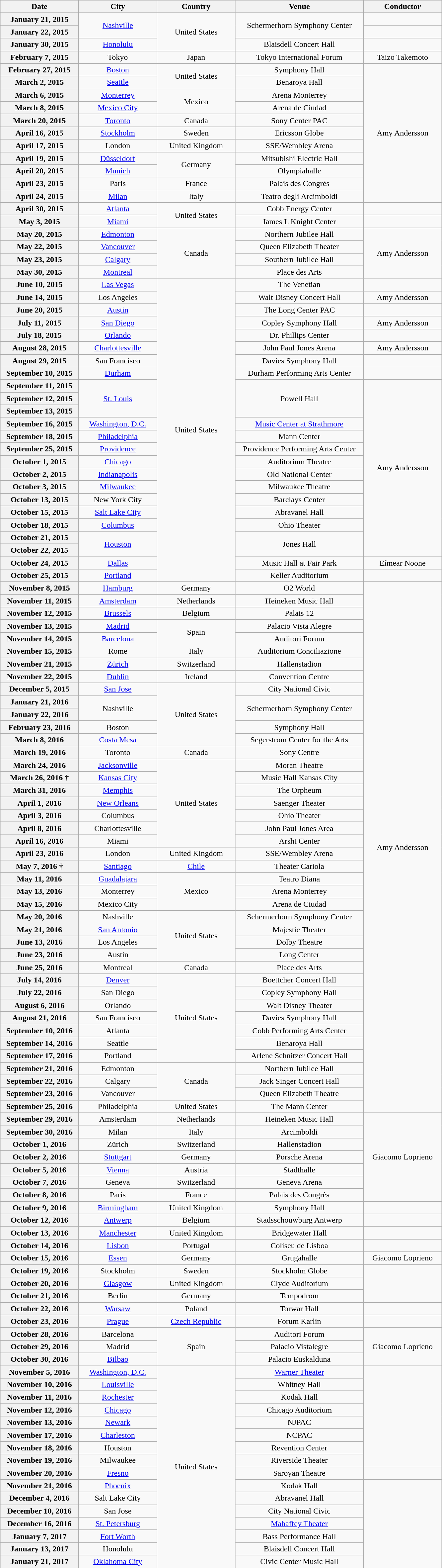<table class="wikitable" style="text-align:center;">
<tr>
<th scope="col" style="width:150px;">Date</th>
<th scope="col" style="width:150px;">City</th>
<th scope="col" style="width:150px;">Country</th>
<th scope="col" style="width:250px;">Venue</th>
<th scope="col" style="width:150px;">Conductor</th>
</tr>
<tr>
<th scope="row">January 21, 2015</th>
<td rowspan="2"><a href='#'>Nashville</a></td>
<td rowspan="3">United States</td>
<td rowspan="2">Schermerhorn Symphony Center</td>
<td></td>
</tr>
<tr>
<th scope="row">January 22, 2015</th>
<td></td>
</tr>
<tr>
<th scope="row">January 30, 2015</th>
<td><a href='#'>Honolulu</a></td>
<td>Blaisdell Concert Hall</td>
<td></td>
</tr>
<tr>
<th scope="row">February 7, 2015</th>
<td>Tokyo</td>
<td>Japan</td>
<td>Tokyo International Forum</td>
<td>Taizo Takemoto</td>
</tr>
<tr>
<th scope="row">February 27, 2015</th>
<td><a href='#'>Boston</a></td>
<td rowspan="2">United States</td>
<td>Symphony Hall</td>
<td rowspan="11">Amy Andersson</td>
</tr>
<tr>
<th scope="row">March 2, 2015</th>
<td><a href='#'>Seattle</a></td>
<td>Benaroya Hall</td>
</tr>
<tr>
<th scope="row">March 6, 2015</th>
<td><a href='#'>Monterrey</a></td>
<td rowspan="2">Mexico</td>
<td>Arena Monterrey</td>
</tr>
<tr>
<th scope="row">March 8, 2015</th>
<td><a href='#'>Mexico City</a></td>
<td>Arena de Ciudad</td>
</tr>
<tr>
<th scope="row">March 20, 2015</th>
<td><a href='#'>Toronto</a></td>
<td>Canada</td>
<td>Sony Center PAC</td>
</tr>
<tr>
<th scope="row">April 16, 2015</th>
<td><a href='#'>Stockholm</a></td>
<td>Sweden</td>
<td>Ericsson Globe</td>
</tr>
<tr>
<th scope="row">April 17, 2015</th>
<td>London</td>
<td>United Kingdom</td>
<td>SSE/Wembley Arena</td>
</tr>
<tr>
<th scope="row">April 19, 2015</th>
<td><a href='#'>Düsseldorf</a></td>
<td rowspan="2">Germany</td>
<td>Mitsubishi Electric Hall</td>
</tr>
<tr>
<th scope="row">April 20, 2015</th>
<td><a href='#'>Munich</a></td>
<td>Olympiahalle</td>
</tr>
<tr>
<th scope="row">April 23, 2015</th>
<td>Paris</td>
<td>France</td>
<td>Palais des Congrès</td>
</tr>
<tr>
<th scope="row">April 24, 2015</th>
<td><a href='#'>Milan</a></td>
<td>Italy</td>
<td>Teatro degli Arcimboldi</td>
</tr>
<tr>
<th scope="row">April 30, 2015</th>
<td><a href='#'>Atlanta</a></td>
<td rowspan="2">United States</td>
<td>Cobb Energy Center</td>
<td></td>
</tr>
<tr>
<th scope="row">May 3, 2015</th>
<td><a href='#'>Miami</a></td>
<td>James L Knight Center</td>
<td></td>
</tr>
<tr>
<th scope="row">May 20, 2015</th>
<td><a href='#'>Edmonton</a></td>
<td rowspan="4">Canada</td>
<td>Northern Jubilee Hall</td>
<td rowspan="4">Amy Andersson</td>
</tr>
<tr>
<th scope="row">May 22, 2015</th>
<td><a href='#'>Vancouver</a></td>
<td>Queen Elizabeth Theater</td>
</tr>
<tr>
<th scope="row">May 23, 2015</th>
<td><a href='#'>Calgary</a></td>
<td>Southern Jubilee Hall</td>
</tr>
<tr>
<th scope="row">May 30, 2015</th>
<td><a href='#'>Montreal</a></td>
<td>Place des Arts</td>
</tr>
<tr>
<th scope="row">June 10, 2015</th>
<td><a href='#'>Las Vegas</a></td>
<td rowspan="24">United States</td>
<td>The Venetian</td>
<td></td>
</tr>
<tr>
<th scope="row">June 14, 2015</th>
<td>Los Angeles</td>
<td>Walt Disney Concert Hall</td>
<td>Amy Andersson</td>
</tr>
<tr>
<th scope="row">June 20, 2015</th>
<td><a href='#'>Austin</a></td>
<td>The Long Center PAC</td>
<td></td>
</tr>
<tr>
<th scope="row">July 11, 2015</th>
<td><a href='#'>San Diego</a></td>
<td>Copley Symphony Hall</td>
<td>Amy Andersson</td>
</tr>
<tr>
<th scope="row">July 18, 2015</th>
<td><a href='#'>Orlando</a></td>
<td>Dr. Phillips Center</td>
<td></td>
</tr>
<tr>
<th scope="row">August 28, 2015</th>
<td><a href='#'>Charlottesville</a></td>
<td>John Paul Jones Arena</td>
<td>Amy Andersson</td>
</tr>
<tr>
<th scope="row">August 29, 2015</th>
<td>San Francisco</td>
<td>Davies Symphony Hall</td>
<td></td>
</tr>
<tr>
<th scope="row">September 10, 2015</th>
<td><a href='#'>Durham</a></td>
<td>Durham Performing Arts Center</td>
<td></td>
</tr>
<tr>
<th scope="row">September 11, 2015</th>
<td rowspan="3"><a href='#'>St. Louis</a></td>
<td rowspan="3">Powell Hall</td>
<td rowspan="14">Amy Andersson</td>
</tr>
<tr>
<th scope="row">September 12, 2015</th>
</tr>
<tr>
<th scope="row">September 13, 2015</th>
</tr>
<tr>
<th scope="row">September 16, 2015</th>
<td><a href='#'>Washington, D.C.</a></td>
<td><a href='#'>Music Center at Strathmore</a></td>
</tr>
<tr>
<th scope="row">September 18, 2015</th>
<td><a href='#'>Philadelphia</a></td>
<td>Mann Center</td>
</tr>
<tr>
<th scope="row">September 25, 2015</th>
<td><a href='#'>Providence</a></td>
<td>Providence Performing Arts Center</td>
</tr>
<tr>
<th scope="row">October 1, 2015</th>
<td><a href='#'>Chicago</a></td>
<td>Auditorium Theatre</td>
</tr>
<tr>
<th scope="row">October 2, 2015</th>
<td><a href='#'>Indianapolis</a></td>
<td>Old National Center</td>
</tr>
<tr>
<th scope="row">October 3, 2015</th>
<td><a href='#'>Milwaukee</a></td>
<td>Milwaukee Theatre</td>
</tr>
<tr>
<th scope="row">October 13, 2015</th>
<td>New York City</td>
<td>Barclays Center</td>
</tr>
<tr>
<th scope="row">October 15, 2015</th>
<td><a href='#'>Salt Lake City</a></td>
<td>Abravanel Hall</td>
</tr>
<tr>
<th scope="row">October 18, 2015</th>
<td><a href='#'>Columbus</a></td>
<td>Ohio Theater</td>
</tr>
<tr>
<th scope="row">October 21, 2015</th>
<td rowspan="2"><a href='#'>Houston</a></td>
<td rowspan="2">Jones Hall</td>
</tr>
<tr>
<th scope="row">October 22, 2015</th>
</tr>
<tr>
<th scope="row">October 24, 2015</th>
<td><a href='#'>Dallas</a></td>
<td>Music Hall at Fair Park</td>
<td>Eímear Noone</td>
</tr>
<tr>
<th scope="row">October 25, 2015</th>
<td><a href='#'>Portland</a></td>
<td>Keller Auditorium</td>
<td></td>
</tr>
<tr>
<th scope="row">November 8, 2015</th>
<td><a href='#'>Hamburg</a></td>
<td>Germany</td>
<td>O2 World</td>
<td rowspan="42">Amy Andersson</td>
</tr>
<tr>
<th scope="row">November 11, 2015</th>
<td><a href='#'>Amsterdam</a></td>
<td>Netherlands</td>
<td>Heineken Music Hall</td>
</tr>
<tr>
<th scope="row">November 12, 2015</th>
<td><a href='#'>Brussels</a></td>
<td>Belgium</td>
<td>Palais 12</td>
</tr>
<tr>
<th scope="row">November 13, 2015</th>
<td><a href='#'>Madrid</a></td>
<td rowspan="2">Spain</td>
<td>Palacio Vista Alegre</td>
</tr>
<tr>
<th scope="row">November 14, 2015</th>
<td><a href='#'>Barcelona</a></td>
<td>Auditori Forum</td>
</tr>
<tr>
<th scope="row">November 15, 2015</th>
<td>Rome</td>
<td>Italy</td>
<td>Auditorium Conciliazione</td>
</tr>
<tr>
<th scope="row">November 21, 2015</th>
<td><a href='#'>Zürich</a></td>
<td>Switzerland</td>
<td>Hallenstadion</td>
</tr>
<tr>
<th scope="row">November 22, 2015</th>
<td><a href='#'>Dublin</a></td>
<td>Ireland</td>
<td>Convention Centre</td>
</tr>
<tr>
<th scope="row">December 5, 2015</th>
<td><a href='#'>San Jose</a></td>
<td rowspan="5">United States</td>
<td>City National Civic</td>
</tr>
<tr>
<th scope="row">January 21, 2016</th>
<td rowspan="2">Nashville</td>
<td rowspan="2">Schermerhorn Symphony Center</td>
</tr>
<tr>
<th scope="row">January 22, 2016</th>
</tr>
<tr>
<th scope="row">February 23, 2016</th>
<td>Boston</td>
<td>Symphony Hall</td>
</tr>
<tr>
<th scope="row">March 8, 2016</th>
<td><a href='#'>Costa Mesa</a></td>
<td>Segerstrom Center for the Arts</td>
</tr>
<tr>
<th scope="row">March 19, 2016</th>
<td>Toronto</td>
<td>Canada</td>
<td>Sony Centre</td>
</tr>
<tr>
<th scope="row">March 24, 2016</th>
<td><a href='#'>Jacksonville</a></td>
<td rowspan="7">United States</td>
<td>Moran Theatre</td>
</tr>
<tr>
<th scope="row">March 26, 2016 †</th>
<td><a href='#'>Kansas City</a></td>
<td>Music Hall Kansas City</td>
</tr>
<tr>
<th scope="row">March 31, 2016</th>
<td><a href='#'>Memphis</a></td>
<td>The Orpheum</td>
</tr>
<tr>
<th scope="row">April 1, 2016</th>
<td><a href='#'>New Orleans</a></td>
<td>Saenger Theater</td>
</tr>
<tr>
<th scope="row">April 3, 2016</th>
<td>Columbus</td>
<td>Ohio Theater</td>
</tr>
<tr>
<th scope="row">April 8, 2016</th>
<td>Charlottesville</td>
<td>John Paul Jones Area</td>
</tr>
<tr>
<th scope="row">April 16, 2016</th>
<td>Miami</td>
<td>Arsht Center</td>
</tr>
<tr>
<th scope="row">April 23, 2016</th>
<td>London</td>
<td>United Kingdom</td>
<td>SSE/Wembley Arena</td>
</tr>
<tr>
<th scope="row">May 7, 2016 †</th>
<td><a href='#'>Santiago</a></td>
<td><a href='#'>Chile</a></td>
<td>Theater Cariola</td>
</tr>
<tr>
<th scope="row">May 11, 2016</th>
<td><a href='#'>Guadalajara</a></td>
<td rowspan="3">Mexico</td>
<td>Teatro Diana</td>
</tr>
<tr>
<th scope="row">May 13, 2016</th>
<td>Monterrey</td>
<td>Arena Monterrey</td>
</tr>
<tr>
<th scope="row">May 15, 2016</th>
<td>Mexico City</td>
<td>Arena de Ciudad</td>
</tr>
<tr>
<th scope="row">May 20, 2016</th>
<td>Nashville</td>
<td rowspan="4">United States</td>
<td>Schermerhorn Symphony Center</td>
</tr>
<tr>
<th scope="row">May 21, 2016</th>
<td><a href='#'>San Antonio</a></td>
<td>Majestic Theater</td>
</tr>
<tr>
<th scope="row">June 13, 2016</th>
<td>Los Angeles</td>
<td>Dolby Theatre</td>
</tr>
<tr>
<th scope="row">June 23, 2016</th>
<td>Austin</td>
<td>Long Center</td>
</tr>
<tr>
<th scope="row">June 25, 2016</th>
<td>Montreal</td>
<td>Canada</td>
<td>Place des Arts</td>
</tr>
<tr>
<th scope="row">July 14, 2016</th>
<td><a href='#'>Denver</a></td>
<td rowspan="7">United States</td>
<td>Boettcher Concert Hall</td>
</tr>
<tr>
<th scope="row">July 22, 2016</th>
<td>San Diego</td>
<td>Copley Symphony Hall</td>
</tr>
<tr>
<th scope="row">August 6, 2016</th>
<td>Orlando</td>
<td>Walt Disney Theater</td>
</tr>
<tr>
<th scope="row">August 21, 2016</th>
<td>San Francisco</td>
<td>Davies Symphony Hall</td>
</tr>
<tr>
<th scope="row">September 10, 2016</th>
<td>Atlanta</td>
<td>Cobb Performing Arts Center</td>
</tr>
<tr>
<th scope="row">September 14, 2016</th>
<td>Seattle</td>
<td>Benaroya Hall</td>
</tr>
<tr>
<th scope="row">September 17, 2016</th>
<td>Portland</td>
<td>Arlene Schnitzer Concert Hall</td>
</tr>
<tr>
<th scope="row">September 21, 2016</th>
<td>Edmonton</td>
<td rowspan="3">Canada</td>
<td>Northern Jubilee Hall</td>
</tr>
<tr>
<th scope="row">September 22, 2016</th>
<td>Calgary</td>
<td>Jack Singer Concert Hall</td>
</tr>
<tr>
<th scope="row">September 23, 2016</th>
<td>Vancouver</td>
<td>Queen Elizabeth Theatre</td>
</tr>
<tr>
<th scope="row">September 25, 2016</th>
<td>Philadelphia</td>
<td>United States</td>
<td>The Mann Center</td>
</tr>
<tr>
<th scope="row">September 29, 2016</th>
<td>Amsterdam</td>
<td>Netherlands</td>
<td>Heineken Music Hall</td>
<td rowspan="7">Giacomo Loprieno</td>
</tr>
<tr>
<th scope="row">September 30, 2016</th>
<td>Milan</td>
<td>Italy</td>
<td>Arcimboldi</td>
</tr>
<tr>
<th scope="row">October 1, 2016</th>
<td>Zürich</td>
<td>Switzerland</td>
<td>Hallenstadion</td>
</tr>
<tr>
<th scope="row">October 2, 2016</th>
<td><a href='#'>Stuttgart</a></td>
<td>Germany</td>
<td>Porsche Arena</td>
</tr>
<tr>
<th scope="row">October 5, 2016</th>
<td><a href='#'>Vienna</a></td>
<td>Austria</td>
<td>Stadthalle</td>
</tr>
<tr>
<th scope="row">October 7, 2016</th>
<td>Geneva</td>
<td>Switzerland</td>
<td>Geneva Arena</td>
</tr>
<tr>
<th scope="row">October 8, 2016</th>
<td>Paris</td>
<td>France</td>
<td>Palais des Congrès</td>
</tr>
<tr>
<th scope="row">October 9, 2016</th>
<td><a href='#'>Birmingham</a></td>
<td>United Kingdom</td>
<td>Symphony Hall</td>
<td></td>
</tr>
<tr>
<th scope="row">October 12, 2016</th>
<td><a href='#'>Antwerp</a></td>
<td>Belgium</td>
<td>Stadsschouwburg Antwerp</td>
<td></td>
</tr>
<tr>
<th scope="row">October 13, 2016</th>
<td><a href='#'>Manchester</a></td>
<td>United Kingdom</td>
<td>Bridgewater Hall</td>
</tr>
<tr>
<th scope="row">October 14, 2016</th>
<td><a href='#'>Lisbon</a></td>
<td>Portugal</td>
<td>Coliseu de Lisboa</td>
<td></td>
</tr>
<tr>
<th scope="row">October 15, 2016</th>
<td><a href='#'>Essen</a></td>
<td>Germany</td>
<td>Grugahalle</td>
<td>Giacomo Loprieno</td>
</tr>
<tr>
<th scope="row">October 19, 2016</th>
<td>Stockholm</td>
<td>Sweden</td>
<td>Stockholm Globe</td>
</tr>
<tr>
<th scope="row">October 20, 2016</th>
<td><a href='#'>Glasgow</a></td>
<td>United Kingdom</td>
<td>Clyde Auditorium</td>
</tr>
<tr>
<th scope="row">October 21, 2016</th>
<td>Berlin</td>
<td>Germany</td>
<td>Tempodrom</td>
</tr>
<tr>
<th scope="row">October 22, 2016</th>
<td><a href='#'>Warsaw</a></td>
<td>Poland</td>
<td>Torwar Hall</td>
<td></td>
</tr>
<tr>
<th scope="row">October 23, 2016</th>
<td><a href='#'>Prague</a></td>
<td><a href='#'>Czech Republic</a></td>
<td>Forum Karlin</td>
</tr>
<tr>
<th scope="row">October 28, 2016</th>
<td>Barcelona</td>
<td rowspan="3">Spain</td>
<td>Auditori Forum</td>
<td rowspan="3">Giacomo Loprieno</td>
</tr>
<tr>
<th scope="row">October 29, 2016</th>
<td>Madrid</td>
<td>Palacio Vistalegre</td>
</tr>
<tr>
<th scope="row">October 30, 2016</th>
<td><a href='#'>Bilbao</a></td>
<td>Palacio Euskalduna</td>
</tr>
<tr>
<th scope="row">November 5, 2016</th>
<td><a href='#'>Washington, D.C.</a></td>
<td rowspan="16">United States</td>
<td><a href='#'>Warner Theater</a></td>
</tr>
<tr>
<th scope="row">November 10, 2016</th>
<td><a href='#'>Louisville</a></td>
<td>Whitney Hall</td>
</tr>
<tr>
<th scope="row">November 11, 2016</th>
<td><a href='#'>Rochester</a></td>
<td>Kodak Hall</td>
</tr>
<tr>
<th scope="row">November 12, 2016</th>
<td><a href='#'>Chicago</a></td>
<td>Chicago Auditorium</td>
</tr>
<tr>
<th scope="row">November 13, 2016</th>
<td><a href='#'>Newark</a></td>
<td>NJPAC</td>
</tr>
<tr>
<th scope="row">November 17, 2016</th>
<td><a href='#'>Charleston</a></td>
<td>NCPAC</td>
</tr>
<tr>
<th scope="row">November 18, 2016</th>
<td>Houston</td>
<td>Revention Center</td>
</tr>
<tr>
<th scope="row">November 19, 2016</th>
<td>Milwaukee</td>
<td>Riverside Theater</td>
</tr>
<tr>
<th scope="row">November 20, 2016</th>
<td><a href='#'>Fresno</a></td>
<td>Saroyan Theatre</td>
<td></td>
</tr>
<tr>
<th scope="row">November 21, 2016</th>
<td><a href='#'>Phoenix</a></td>
<td>Kodak Hall</td>
</tr>
<tr>
<th scope="row">December 4, 2016</th>
<td>Salt Lake City</td>
<td>Abravanel Hall</td>
</tr>
<tr>
<th scope="row">December 10, 2016</th>
<td>San Jose</td>
<td>City National Civic</td>
</tr>
<tr>
<th scope="row">December 16, 2016</th>
<td><a href='#'>St. Petersburg</a></td>
<td><a href='#'>Mahaffey Theater</a></td>
</tr>
<tr>
<th scope="row">January 7, 2017</th>
<td><a href='#'>Fort Worth</a></td>
<td>Bass Performance Hall</td>
</tr>
<tr>
<th scope="row">January 13, 2017</th>
<td>Honolulu</td>
<td>Blaisdell Concert Hall</td>
</tr>
<tr>
<th scope="row">January 21, 2017</th>
<td><a href='#'>Oklahoma City</a></td>
<td>Civic Center Music Hall</td>
</tr>
</table>
